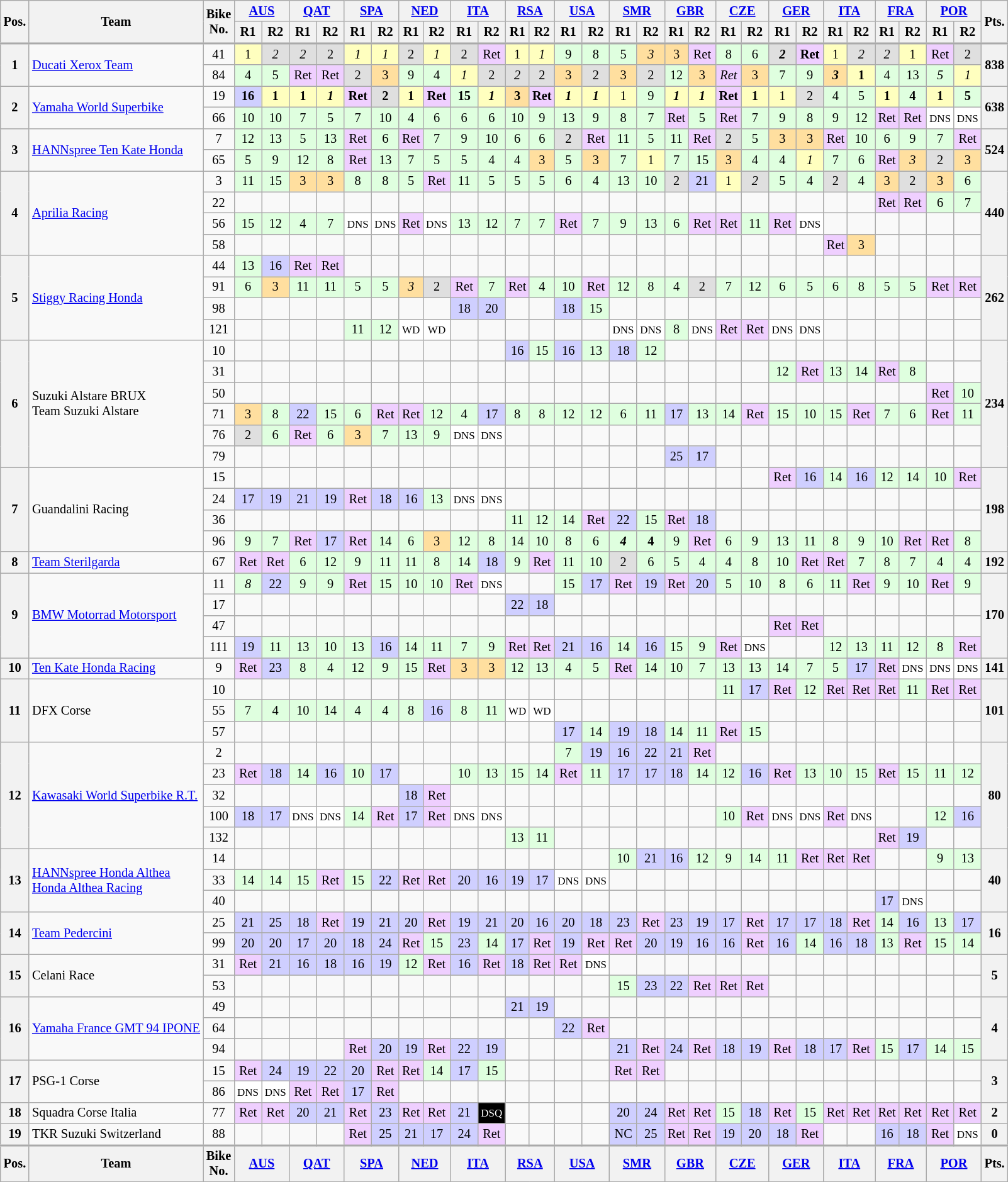<table class="wikitable" style="font-size:85%; text-align:center;">
<tr>
<th rowspan=2>Pos.</th>
<th rowspan=2>Team</th>
<th rowspan=2>Bike<br>No.</th>
<th colspan=2><a href='#'>AUS</a><br></th>
<th colspan=2><a href='#'>QAT</a><br></th>
<th colspan=2><a href='#'>SPA</a><br></th>
<th colspan=2><a href='#'>NED</a><br></th>
<th colspan=2><a href='#'>ITA</a><br></th>
<th colspan=2><a href='#'>RSA</a><br></th>
<th colspan=2><a href='#'>USA</a><br></th>
<th colspan=2><a href='#'>SMR</a><br></th>
<th colspan=2><a href='#'>GBR</a><br></th>
<th colspan=2><a href='#'>CZE</a><br></th>
<th colspan=2><a href='#'>GER</a><br></th>
<th colspan=2><a href='#'>ITA</a><br></th>
<th colspan=2><a href='#'>FRA</a><br></th>
<th colspan=2><a href='#'>POR</a><br></th>
<th rowspan=2>Pts.</th>
</tr>
<tr>
<th>R1</th>
<th>R2</th>
<th>R1</th>
<th>R2</th>
<th>R1</th>
<th>R2</th>
<th>R1</th>
<th>R2</th>
<th>R1</th>
<th>R2</th>
<th>R1</th>
<th>R2</th>
<th>R1</th>
<th>R2</th>
<th>R1</th>
<th>R2</th>
<th>R1</th>
<th>R2</th>
<th>R1</th>
<th>R2</th>
<th>R1</th>
<th>R2</th>
<th>R1</th>
<th>R2</th>
<th>R1</th>
<th>R2</th>
<th>R1</th>
<th>R2</th>
</tr>
<tr style="border-top:2px solid #aaaaaa">
<th rowspan="2">1</th>
<td rowspan="2" align="left"> <a href='#'>Ducati Xerox Team</a></td>
<td>41</td>
<td style="background:#ffffbf;">1</td>
<td style="background:#dfdfdf;"><em>2</em></td>
<td style="background:#dfdfdf;"><em>2</em></td>
<td style="background:#dfdfdf;">2</td>
<td style="background:#ffffbf;"><em>1</em></td>
<td style="background:#ffffbf;"><em>1</em></td>
<td style="background:#dfdfdf;">2</td>
<td style="background:#ffffbf;"><em>1</em></td>
<td style="background:#dfdfdf;">2</td>
<td style="background:#efcfff;">Ret</td>
<td style="background:#ffffbf;">1</td>
<td style="background:#ffffbf;"><em>1</em></td>
<td style="background:#dfffdf;">9</td>
<td style="background:#dfffdf;">8</td>
<td style="background:#dfffdf;">5</td>
<td style="background:#ffdf9f;"><em>3</em></td>
<td style="background:#ffdf9f;">3</td>
<td style="background:#efcfff;">Ret</td>
<td style="background:#dfffdf;">8</td>
<td style="background:#dfffdf;">6</td>
<td style="background:#dfdfdf;"><strong><em>2</em></strong></td>
<td style="background:#efcfff;"><strong>Ret</strong></td>
<td style="background:#ffffbf;">1</td>
<td style="background:#dfdfdf;"><em>2</em></td>
<td style="background:#dfdfdf;"><em>2</em></td>
<td style="background:#ffffbf;">1</td>
<td style="background:#efcfff;">Ret</td>
<td style="background:#dfdfdf;">2</td>
<th rowspan="2">838</th>
</tr>
<tr>
<td>84</td>
<td style="background:#dfffdf;">4</td>
<td style="background:#dfffdf;">5</td>
<td style="background:#efcfff;">Ret</td>
<td style="background:#efcfff;">Ret</td>
<td style="background:#dfdfdf;">2</td>
<td style="background:#ffdf9f;">3</td>
<td style="background:#dfffdf;">9</td>
<td style="background:#dfffdf;">4</td>
<td style="background:#ffffbf;"><em>1</em></td>
<td style="background:#dfdfdf;">2</td>
<td style="background:#dfdfdf;"><em>2</em></td>
<td style="background:#dfdfdf;">2</td>
<td style="background:#ffdf9f;">3</td>
<td style="background:#dfdfdf;">2</td>
<td style="background:#ffdf9f;">3</td>
<td style="background:#dfdfdf;">2</td>
<td style="background:#dfffdf;">12</td>
<td style="background:#ffdf9f;">3</td>
<td style="background:#efcfff;"><em>Ret</em></td>
<td style="background:#ffdf9f;">3</td>
<td style="background:#dfffdf;">7</td>
<td style="background:#dfffdf;">9</td>
<td style="background:#ffdf9f;"><strong><em>3</em></strong></td>
<td style="background:#ffffbf;"><strong>1</strong></td>
<td style="background:#dfffdf;">4</td>
<td style="background:#dfffdf;">13</td>
<td style="background:#dfffdf;"><em>5</em></td>
<td style="background:#ffffbf;"><em>1</em></td>
</tr>
<tr>
<th rowspan="2">2</th>
<td rowspan="2" align="left"> <a href='#'>Yamaha World Superbike</a></td>
<td>19</td>
<td style="background:#cfcfff;"><strong>16</strong></td>
<td style="background:#ffffbf;"><strong>1</strong></td>
<td style="background:#ffffbf;"><strong>1</strong></td>
<td style="background:#ffffbf;"><strong><em>1</em></strong></td>
<td style="background:#efcfff;"><strong>Ret</strong></td>
<td style="background:#dfdfdf;"><strong>2</strong></td>
<td style="background:#ffffbf;"><strong>1</strong></td>
<td style="background:#efcfff;"><strong>Ret</strong></td>
<td style="background:#dfffdf;"><strong>15</strong></td>
<td style="background:#ffffbf;"><strong><em>1</em></strong></td>
<td style="background:#ffdf9f;"><strong>3</strong></td>
<td style="background:#efcfff;"><strong>Ret</strong></td>
<td style="background:#ffffbf;"><strong><em>1</em></strong></td>
<td style="background:#ffffbf;"><strong><em>1</em></strong></td>
<td style="background:#ffffbf;">1</td>
<td style="background:#dfffdf;">9</td>
<td style="background:#ffffbf;"><strong><em>1</em></strong></td>
<td style="background:#ffffbf;"><strong><em>1</em></strong></td>
<td style="background:#efcfff;"><strong>Ret</strong></td>
<td style="background:#ffffbf;"><strong>1</strong></td>
<td style="background:#ffffbf;">1</td>
<td style="background:#dfdfdf;">2</td>
<td style="background:#dfffdf;">4</td>
<td style="background:#dfffdf;">5</td>
<td style="background:#ffffbf;"><strong>1</strong></td>
<td style="background:#dfffdf;"><strong>4</strong></td>
<td style="background:#ffffbf;"><strong>1</strong></td>
<td style="background:#dfffdf;"><strong>5</strong></td>
<th rowspan="2">638</th>
</tr>
<tr>
<td>66</td>
<td style="background:#dfffdf;">10</td>
<td style="background:#dfffdf;">10</td>
<td style="background:#dfffdf;">7</td>
<td style="background:#dfffdf;">5</td>
<td style="background:#dfffdf;">7</td>
<td style="background:#dfffdf;">10</td>
<td style="background:#dfffdf;">4</td>
<td style="background:#dfffdf;">6</td>
<td style="background:#dfffdf;">6</td>
<td style="background:#dfffdf;">6</td>
<td style="background:#dfffdf;">10</td>
<td style="background:#dfffdf;">9</td>
<td style="background:#dfffdf;">13</td>
<td style="background:#dfffdf;">9</td>
<td style="background:#dfffdf;">8</td>
<td style="background:#dfffdf;">7</td>
<td style="background:#efcfff;">Ret</td>
<td style="background:#dfffdf;">5</td>
<td style="background:#efcfff;">Ret</td>
<td style="background:#dfffdf;">7</td>
<td style="background:#dfffdf;">9</td>
<td style="background:#dfffdf;">8</td>
<td style="background:#dfffdf;">9</td>
<td style="background:#dfffdf;">12</td>
<td style="background:#efcfff;">Ret</td>
<td style="background:#efcfff;">Ret</td>
<td style="background:#ffffff;"><small>DNS</small></td>
<td style="background:#ffffff;"><small>DNS</small></td>
</tr>
<tr>
<th rowspan="2">3</th>
<td rowspan="2" align="left"> <a href='#'>HANNspree Ten Kate Honda</a></td>
<td>7</td>
<td style="background:#dfffdf;">12</td>
<td style="background:#dfffdf;">13</td>
<td style="background:#dfffdf;">5</td>
<td style="background:#dfffdf;">13</td>
<td style="background:#efcfff;">Ret</td>
<td style="background:#dfffdf;">6</td>
<td style="background:#efcfff;">Ret</td>
<td style="background:#dfffdf;">7</td>
<td style="background:#dfffdf;">9</td>
<td style="background:#dfffdf;">10</td>
<td style="background:#dfffdf;">6</td>
<td style="background:#dfffdf;">6</td>
<td style="background:#dfdfdf;">2</td>
<td style="background:#efcfff;">Ret</td>
<td style="background:#dfffdf;">11</td>
<td style="background:#dfffdf;">5</td>
<td style="background:#dfffdf;">11</td>
<td style="background:#efcfff;">Ret</td>
<td style="background:#dfdfdf;">2</td>
<td style="background:#dfffdf;">5</td>
<td style="background:#ffdf9f;">3</td>
<td style="background:#ffdf9f;">3</td>
<td style="background:#efcfff;">Ret</td>
<td style="background:#dfffdf;">10</td>
<td style="background:#dfffdf;">6</td>
<td style="background:#dfffdf;">9</td>
<td style="background:#dfffdf;">7</td>
<td style="background:#efcfff;">Ret</td>
<th rowspan="2">524</th>
</tr>
<tr>
<td>65</td>
<td style="background:#dfffdf;">5</td>
<td style="background:#dfffdf;">9</td>
<td style="background:#dfffdf;">12</td>
<td style="background:#dfffdf;">8</td>
<td style="background:#efcfff;">Ret</td>
<td style="background:#dfffdf;">13</td>
<td style="background:#dfffdf;">7</td>
<td style="background:#dfffdf;">5</td>
<td style="background:#dfffdf;">5</td>
<td style="background:#dfffdf;">4</td>
<td style="background:#dfffdf;">4</td>
<td style="background:#ffdf9f;">3</td>
<td style="background:#dfffdf;">5</td>
<td style="background:#ffdf9f;">3</td>
<td style="background:#dfffdf;">7</td>
<td style="background:#ffffbf;">1</td>
<td style="background:#dfffdf;">7</td>
<td style="background:#dfffdf;">15</td>
<td style="background:#ffdf9f;">3</td>
<td style="background:#dfffdf;">4</td>
<td style="background:#dfffdf;">4</td>
<td style="background:#ffffbf;"><em>1</em></td>
<td style="background:#dfffdf;">7</td>
<td style="background:#dfffdf;">6</td>
<td style="background:#efcfff;">Ret</td>
<td style="background:#ffdf9f;"><em>3</em></td>
<td style="background:#dfdfdf;">2</td>
<td style="background:#ffdf9f;">3</td>
</tr>
<tr>
<th rowspan="4">4</th>
<td rowspan="4" align="left"> <a href='#'>Aprilia Racing</a></td>
<td>3</td>
<td style="background:#dfffdf;">11</td>
<td style="background:#dfffdf;">15</td>
<td style="background:#ffdf9f;">3</td>
<td style="background:#ffdf9f;">3</td>
<td style="background:#dfffdf;">8</td>
<td style="background:#dfffdf;">8</td>
<td style="background:#dfffdf;">5</td>
<td style="background:#efcfff;">Ret</td>
<td style="background:#dfffdf;">11</td>
<td style="background:#dfffdf;">5</td>
<td style="background:#dfffdf;">5</td>
<td style="background:#dfffdf;">5</td>
<td style="background:#dfffdf;">6</td>
<td style="background:#dfffdf;">4</td>
<td style="background:#dfffdf;">13</td>
<td style="background:#dfffdf;">10</td>
<td style="background:#dfdfdf;">2</td>
<td style="background:#cfcfff;">21</td>
<td style="background:#ffffbf;">1</td>
<td style="background:#dfdfdf;"><em>2</em></td>
<td style="background:#dfffdf;">5</td>
<td style="background:#dfffdf;">4</td>
<td style="background:#dfdfdf;">2</td>
<td style="background:#dfffdf;">4</td>
<td style="background:#ffdf9f;">3</td>
<td style="background:#dfdfdf;">2</td>
<td style="background:#ffdf9f;">3</td>
<td style="background:#dfffdf;">6</td>
<th rowspan="4">440</th>
</tr>
<tr>
<td>22</td>
<td></td>
<td></td>
<td></td>
<td></td>
<td></td>
<td></td>
<td></td>
<td></td>
<td></td>
<td></td>
<td></td>
<td></td>
<td></td>
<td></td>
<td></td>
<td></td>
<td></td>
<td></td>
<td></td>
<td></td>
<td></td>
<td></td>
<td></td>
<td></td>
<td style="background:#efcfff;">Ret</td>
<td style="background:#efcfff;">Ret</td>
<td style="background:#dfffdf;">6</td>
<td style="background:#dfffdf;">7</td>
</tr>
<tr>
<td>56</td>
<td style="background:#dfffdf;">15</td>
<td style="background:#dfffdf;">12</td>
<td style="background:#dfffdf;">4</td>
<td style="background:#dfffdf;">7</td>
<td style="background:#ffffff;"><small>DNS</small></td>
<td style="background:#ffffff;"><small>DNS</small></td>
<td style="background:#efcfff;">Ret</td>
<td style="background:#ffffff;"><small>DNS</small></td>
<td style="background:#dfffdf;">13</td>
<td style="background:#dfffdf;">12</td>
<td style="background:#dfffdf;">7</td>
<td style="background:#dfffdf;">7</td>
<td style="background:#efcfff;">Ret</td>
<td style="background:#dfffdf;">7</td>
<td style="background:#dfffdf;">9</td>
<td style="background:#dfffdf;">13</td>
<td style="background:#dfffdf;">6</td>
<td style="background:#efcfff;">Ret</td>
<td style="background:#efcfff;">Ret</td>
<td style="background:#dfffdf;">11</td>
<td style="background:#efcfff;">Ret</td>
<td style="background:#ffffff;"><small>DNS</small></td>
<td></td>
<td></td>
<td></td>
<td></td>
<td></td>
<td></td>
</tr>
<tr>
<td>58</td>
<td></td>
<td></td>
<td></td>
<td></td>
<td></td>
<td></td>
<td></td>
<td></td>
<td></td>
<td></td>
<td></td>
<td></td>
<td></td>
<td></td>
<td></td>
<td></td>
<td></td>
<td></td>
<td></td>
<td></td>
<td></td>
<td></td>
<td style="background:#efcfff;">Ret</td>
<td style="background:#ffdf9f;">3</td>
<td></td>
<td></td>
<td></td>
<td></td>
</tr>
<tr>
<th rowspan="4">5</th>
<td rowspan="4" align="left"> <a href='#'>Stiggy Racing Honda</a></td>
<td>44</td>
<td style="background:#dfffdf;">13</td>
<td style="background:#cfcfff;">16</td>
<td style="background:#efcfff;">Ret</td>
<td style="background:#efcfff;">Ret</td>
<td></td>
<td></td>
<td></td>
<td></td>
<td></td>
<td></td>
<td></td>
<td></td>
<td></td>
<td></td>
<td></td>
<td></td>
<td></td>
<td></td>
<td></td>
<td></td>
<td></td>
<td></td>
<td></td>
<td></td>
<td></td>
<td></td>
<td></td>
<td></td>
<th rowspan="4">262</th>
</tr>
<tr>
<td>91</td>
<td style="background:#dfffdf;">6</td>
<td style="background:#ffdf9f;">3</td>
<td style="background:#dfffdf;">11</td>
<td style="background:#dfffdf;">11</td>
<td style="background:#dfffdf;">5</td>
<td style="background:#dfffdf;">5</td>
<td style="background:#ffdf9f;"><em>3</em></td>
<td style="background:#dfdfdf;">2</td>
<td style="background:#efcfff;">Ret</td>
<td style="background:#dfffdf;">7</td>
<td style="background:#efcfff;">Ret</td>
<td style="background:#dfffdf;">4</td>
<td style="background:#dfffdf;">10</td>
<td style="background:#efcfff;">Ret</td>
<td style="background:#dfffdf;">12</td>
<td style="background:#dfffdf;">8</td>
<td style="background:#dfffdf;">4</td>
<td style="background:#dfdfdf;">2</td>
<td style="background:#dfffdf;">7</td>
<td style="background:#dfffdf;">12</td>
<td style="background:#dfffdf;">6</td>
<td style="background:#dfffdf;">5</td>
<td style="background:#dfffdf;">6</td>
<td style="background:#dfffdf;">8</td>
<td style="background:#dfffdf;">5</td>
<td style="background:#dfffdf;">5</td>
<td style="background:#efcfff;">Ret</td>
<td style="background:#efcfff;">Ret</td>
</tr>
<tr>
<td>98</td>
<td></td>
<td></td>
<td></td>
<td></td>
<td></td>
<td></td>
<td></td>
<td></td>
<td style="background:#cfcfff;">18</td>
<td style="background:#cfcfff;">20</td>
<td></td>
<td></td>
<td style="background:#cfcfff;">18</td>
<td style="background:#dfffdf;">15</td>
<td></td>
<td></td>
<td></td>
<td></td>
<td></td>
<td></td>
<td></td>
<td></td>
<td></td>
<td></td>
<td></td>
<td></td>
<td></td>
<td></td>
</tr>
<tr>
<td>121</td>
<td></td>
<td></td>
<td></td>
<td></td>
<td style="background:#dfffdf;">11</td>
<td style="background:#dfffdf;">12</td>
<td style="background:#ffffff;"><small>WD</small></td>
<td style="background:#ffffff;"><small>WD</small></td>
<td></td>
<td></td>
<td></td>
<td></td>
<td></td>
<td></td>
<td style="background:#ffffff;"><small>DNS</small></td>
<td style="background:#ffffff;"><small>DNS</small></td>
<td style="background:#dfffdf;">8</td>
<td style="background:#ffffff;"><small>DNS</small></td>
<td style="background:#efcfff;">Ret</td>
<td style="background:#efcfff;">Ret</td>
<td style="background:#ffffff;"><small>DNS</small></td>
<td style="background:#ffffff;"><small>DNS</small></td>
<td></td>
<td></td>
<td></td>
<td></td>
<td></td>
<td></td>
</tr>
<tr>
<th rowspan="6">6</th>
<td rowspan="6" align="left"> Suzuki Alstare BRUX<br>Team Suzuki Alstare</td>
<td>10</td>
<td></td>
<td></td>
<td></td>
<td></td>
<td></td>
<td></td>
<td></td>
<td></td>
<td></td>
<td></td>
<td style="background:#cfcfff;">16</td>
<td style="background:#dfffdf;">15</td>
<td style="background:#cfcfff;">16</td>
<td style="background:#dfffdf;">13</td>
<td style="background:#cfcfff;">18</td>
<td style="background:#dfffdf;">12</td>
<td></td>
<td></td>
<td></td>
<td></td>
<td></td>
<td></td>
<td></td>
<td></td>
<td></td>
<td></td>
<td></td>
<td></td>
<th rowspan="6">234</th>
</tr>
<tr>
<td>31</td>
<td></td>
<td></td>
<td></td>
<td></td>
<td></td>
<td></td>
<td></td>
<td></td>
<td></td>
<td></td>
<td></td>
<td></td>
<td></td>
<td></td>
<td></td>
<td></td>
<td></td>
<td></td>
<td></td>
<td></td>
<td style="background:#dfffdf;">12</td>
<td style="background:#efcfff;">Ret</td>
<td style="background:#dfffdf;">13</td>
<td style="background:#dfffdf;">14</td>
<td style="background:#efcfff;">Ret</td>
<td style="background:#dfffdf;">8</td>
<td></td>
<td></td>
</tr>
<tr>
<td>50</td>
<td></td>
<td></td>
<td></td>
<td></td>
<td></td>
<td></td>
<td></td>
<td></td>
<td></td>
<td></td>
<td></td>
<td></td>
<td></td>
<td></td>
<td></td>
<td></td>
<td></td>
<td></td>
<td></td>
<td></td>
<td></td>
<td></td>
<td></td>
<td></td>
<td></td>
<td></td>
<td style="background:#efcfff;">Ret</td>
<td style="background:#dfffdf;">10</td>
</tr>
<tr>
<td>71</td>
<td style="background:#ffdf9f;">3</td>
<td style="background:#dfffdf;">8</td>
<td style="background:#cfcfff;">22</td>
<td style="background:#dfffdf;">15</td>
<td style="background:#dfffdf;">6</td>
<td style="background:#efcfff;">Ret</td>
<td style="background:#efcfff;">Ret</td>
<td style="background:#dfffdf;">12</td>
<td style="background:#dfffdf;">4</td>
<td style="background:#cfcfff;">17</td>
<td style="background:#dfffdf;">8</td>
<td style="background:#dfffdf;">8</td>
<td style="background:#dfffdf;">12</td>
<td style="background:#dfffdf;">12</td>
<td style="background:#dfffdf;">6</td>
<td style="background:#dfffdf;">11</td>
<td style="background:#cfcfff;">17</td>
<td style="background:#dfffdf;">13</td>
<td style="background:#dfffdf;">14</td>
<td style="background:#efcfff;">Ret</td>
<td style="background:#dfffdf;">15</td>
<td style="background:#dfffdf;">10</td>
<td style="background:#dfffdf;">15</td>
<td style="background:#efcfff;">Ret</td>
<td style="background:#dfffdf;">7</td>
<td style="background:#dfffdf;">6</td>
<td style="background:#efcfff;">Ret</td>
<td style="background:#dfffdf;">11</td>
</tr>
<tr>
<td>76</td>
<td style="background:#dfdfdf;">2</td>
<td style="background:#dfffdf;">6</td>
<td style="background:#efcfff;">Ret</td>
<td style="background:#dfffdf;">6</td>
<td style="background:#ffdf9f;">3</td>
<td style="background:#dfffdf;">7</td>
<td style="background:#dfffdf;">13</td>
<td style="background:#dfffdf;">9</td>
<td style="background:#ffffff;"><small>DNS</small></td>
<td style="background:#ffffff;"><small>DNS</small></td>
<td></td>
<td></td>
<td></td>
<td></td>
<td></td>
<td></td>
<td></td>
<td></td>
<td></td>
<td></td>
<td></td>
<td></td>
<td></td>
<td></td>
<td></td>
<td></td>
<td></td>
<td></td>
</tr>
<tr>
<td>79</td>
<td></td>
<td></td>
<td></td>
<td></td>
<td></td>
<td></td>
<td></td>
<td></td>
<td></td>
<td></td>
<td></td>
<td></td>
<td></td>
<td></td>
<td></td>
<td></td>
<td style="background:#cfcfff;">25</td>
<td style="background:#cfcfff;">17</td>
<td></td>
<td></td>
<td></td>
<td></td>
<td></td>
<td></td>
<td></td>
<td></td>
<td></td>
<td></td>
</tr>
<tr>
<th rowspan="4">7</th>
<td rowspan="4" align="left"> Guandalini Racing</td>
<td>15</td>
<td></td>
<td></td>
<td></td>
<td></td>
<td></td>
<td></td>
<td></td>
<td></td>
<td></td>
<td></td>
<td></td>
<td></td>
<td></td>
<td></td>
<td></td>
<td></td>
<td></td>
<td></td>
<td></td>
<td></td>
<td style="background:#efcfff;">Ret</td>
<td style="background:#cfcfff;">16</td>
<td style="background:#dfffdf;">14</td>
<td style="background:#cfcfff;">16</td>
<td style="background:#dfffdf;">12</td>
<td style="background:#dfffdf;">14</td>
<td style="background:#dfffdf;">10</td>
<td style="background:#efcfff;">Ret</td>
<th rowspan="4">198</th>
</tr>
<tr>
<td>24</td>
<td style="background:#cfcfff;">17</td>
<td style="background:#cfcfff;">19</td>
<td style="background:#cfcfff;">21</td>
<td style="background:#cfcfff;">19</td>
<td style="background:#efcfff;">Ret</td>
<td style="background:#cfcfff;">18</td>
<td style="background:#cfcfff;">16</td>
<td style="background:#dfffdf;">13</td>
<td style="background:#ffffff;"><small>DNS</small></td>
<td style="background:#ffffff;"><small>DNS</small></td>
<td></td>
<td></td>
<td></td>
<td></td>
<td></td>
<td></td>
<td></td>
<td></td>
<td></td>
<td></td>
<td></td>
<td></td>
<td></td>
<td></td>
<td></td>
<td></td>
<td></td>
<td></td>
</tr>
<tr>
<td>36</td>
<td></td>
<td></td>
<td></td>
<td></td>
<td></td>
<td></td>
<td></td>
<td></td>
<td></td>
<td></td>
<td style="background:#dfffdf;">11</td>
<td style="background:#dfffdf;">12</td>
<td style="background:#dfffdf;">14</td>
<td style="background:#efcfff;">Ret</td>
<td style="background:#cfcfff;">22</td>
<td style="background:#dfffdf;">15</td>
<td style="background:#efcfff;">Ret</td>
<td style="background:#cfcfff;">18</td>
<td></td>
<td></td>
<td></td>
<td></td>
<td></td>
<td></td>
<td></td>
<td></td>
<td></td>
<td></td>
</tr>
<tr>
<td>96</td>
<td style="background:#dfffdf;">9</td>
<td style="background:#dfffdf;">7</td>
<td style="background:#efcfff;">Ret</td>
<td style="background:#cfcfff;">17</td>
<td style="background:#efcfff;">Ret</td>
<td style="background:#dfffdf;">14</td>
<td style="background:#dfffdf;">6</td>
<td style="background:#ffdf9f;">3</td>
<td style="background:#dfffdf;">12</td>
<td style="background:#dfffdf;">8</td>
<td style="background:#dfffdf;">14</td>
<td style="background:#dfffdf;">10</td>
<td style="background:#dfffdf;">8</td>
<td style="background:#dfffdf;">6</td>
<td style="background:#dfffdf;"><strong><em>4</em></strong></td>
<td style="background:#dfffdf;"><strong>4</strong></td>
<td style="background:#dfffdf;">9</td>
<td style="background:#efcfff;">Ret</td>
<td style="background:#dfffdf;">6</td>
<td style="background:#dfffdf;">9</td>
<td style="background:#dfffdf;">13</td>
<td style="background:#dfffdf;">11</td>
<td style="background:#dfffdf;">8</td>
<td style="background:#dfffdf;">9</td>
<td style="background:#dfffdf;">10</td>
<td style="background:#efcfff;">Ret</td>
<td style="background:#efcfff;">Ret</td>
<td style="background:#dfffdf;">8</td>
</tr>
<tr>
<th>8</th>
<td align="left"> <a href='#'>Team Sterilgarda</a></td>
<td>67</td>
<td style="background:#efcfff;">Ret</td>
<td style="background:#efcfff;">Ret</td>
<td style="background:#dfffdf;">6</td>
<td style="background:#dfffdf;">12</td>
<td style="background:#dfffdf;">9</td>
<td style="background:#dfffdf;">11</td>
<td style="background:#dfffdf;">11</td>
<td style="background:#dfffdf;">8</td>
<td style="background:#dfffdf;">14</td>
<td style="background:#cfcfff;">18</td>
<td style="background:#dfffdf;">9</td>
<td style="background:#efcfff;">Ret</td>
<td style="background:#dfffdf;">11</td>
<td style="background:#dfffdf;">10</td>
<td style="background:#dfdfdf;">2</td>
<td style="background:#dfffdf;">6</td>
<td style="background:#dfffdf;">5</td>
<td style="background:#dfffdf;">4</td>
<td style="background:#dfffdf;">4</td>
<td style="background:#dfffdf;">8</td>
<td style="background:#dfffdf;">10</td>
<td style="background:#efcfff;">Ret</td>
<td style="background:#efcfff;">Ret</td>
<td style="background:#dfffdf;">7</td>
<td style="background:#dfffdf;">8</td>
<td style="background:#dfffdf;">7</td>
<td style="background:#dfffdf;">4</td>
<td style="background:#dfffdf;">4</td>
<th>192</th>
</tr>
<tr>
<th rowspan="4">9</th>
<td rowspan="4" align="left"> <a href='#'>BMW Motorrad Motorsport</a></td>
<td>11</td>
<td style="background:#dfffdf;"><em>8</em></td>
<td style="background:#cfcfff;">22</td>
<td style="background:#dfffdf;">9</td>
<td style="background:#dfffdf;">9</td>
<td style="background:#efcfff;">Ret</td>
<td style="background:#dfffdf;">15</td>
<td style="background:#dfffdf;">10</td>
<td style="background:#dfffdf;">10</td>
<td style="background:#efcfff;">Ret</td>
<td style="background:#ffffff;"><small>DNS</small></td>
<td></td>
<td></td>
<td style="background:#dfffdf;">15</td>
<td style="background:#cfcfff;">17</td>
<td style="background:#efcfff;">Ret</td>
<td style="background:#cfcfff;">19</td>
<td style="background:#efcfff;">Ret</td>
<td style="background:#cfcfff;">20</td>
<td style="background:#dfffdf;">5</td>
<td style="background:#dfffdf;">10</td>
<td style="background:#dfffdf;">8</td>
<td style="background:#dfffdf;">6</td>
<td style="background:#dfffdf;">11</td>
<td style="background:#efcfff;">Ret</td>
<td style="background:#dfffdf;">9</td>
<td style="background:#dfffdf;">10</td>
<td style="background:#efcfff;">Ret</td>
<td style="background:#dfffdf;">9</td>
<th rowspan="4">170</th>
</tr>
<tr>
<td>17</td>
<td></td>
<td></td>
<td></td>
<td></td>
<td></td>
<td></td>
<td></td>
<td></td>
<td></td>
<td></td>
<td style="background:#cfcfff;">22</td>
<td style="background:#cfcfff;">18</td>
<td></td>
<td></td>
<td></td>
<td></td>
<td></td>
<td></td>
<td></td>
<td></td>
<td></td>
<td></td>
<td></td>
<td></td>
<td></td>
<td></td>
<td></td>
<td></td>
</tr>
<tr>
<td>47</td>
<td></td>
<td></td>
<td></td>
<td></td>
<td></td>
<td></td>
<td></td>
<td></td>
<td></td>
<td></td>
<td></td>
<td></td>
<td></td>
<td></td>
<td></td>
<td></td>
<td></td>
<td></td>
<td></td>
<td></td>
<td style="background:#efcfff;">Ret</td>
<td style="background:#efcfff;">Ret</td>
<td></td>
<td></td>
<td></td>
<td></td>
<td></td>
<td></td>
</tr>
<tr>
<td>111</td>
<td style="background:#cfcfff;">19</td>
<td style="background:#dfffdf;">11</td>
<td style="background:#dfffdf;">13</td>
<td style="background:#dfffdf;">10</td>
<td style="background:#dfffdf;">13</td>
<td style="background:#cfcfff;">16</td>
<td style="background:#dfffdf;">14</td>
<td style="background:#dfffdf;">11</td>
<td style="background:#dfffdf;">7</td>
<td style="background:#dfffdf;">9</td>
<td style="background:#efcfff;">Ret</td>
<td style="background:#efcfff;">Ret</td>
<td style="background:#cfcfff;">21</td>
<td style="background:#cfcfff;">16</td>
<td style="background:#dfffdf;">14</td>
<td style="background:#cfcfff;">16</td>
<td style="background:#dfffdf;">15</td>
<td style="background:#dfffdf;">9</td>
<td style="background:#efcfff;">Ret</td>
<td style="background:#ffffff;"><small>DNS</small></td>
<td></td>
<td></td>
<td style="background:#dfffdf;">12</td>
<td style="background:#dfffdf;">13</td>
<td style="background:#dfffdf;">11</td>
<td style="background:#dfffdf;">12</td>
<td style="background:#dfffdf;">8</td>
<td style="background:#efcfff;">Ret</td>
</tr>
<tr>
<th>10</th>
<td align="left"> <a href='#'>Ten Kate Honda Racing</a></td>
<td>9</td>
<td style="background:#efcfff;">Ret</td>
<td style="background:#cfcfff;">23</td>
<td style="background:#dfffdf;">8</td>
<td style="background:#dfffdf;">4</td>
<td style="background:#dfffdf;">12</td>
<td style="background:#dfffdf;">9</td>
<td style="background:#dfffdf;">15</td>
<td style="background:#efcfff;">Ret</td>
<td style="background:#ffdf9f;">3</td>
<td style="background:#ffdf9f;">3</td>
<td style="background:#dfffdf;">12</td>
<td style="background:#dfffdf;">13</td>
<td style="background:#dfffdf;">4</td>
<td style="background:#dfffdf;">5</td>
<td style="background:#efcfff;">Ret</td>
<td style="background:#dfffdf;">14</td>
<td style="background:#dfffdf;">10</td>
<td style="background:#dfffdf;">7</td>
<td style="background:#dfffdf;">13</td>
<td style="background:#dfffdf;">13</td>
<td style="background:#dfffdf;">14</td>
<td style="background:#dfffdf;">7</td>
<td style="background:#dfffdf;">5</td>
<td style="background:#cfcfff;">17</td>
<td style="background:#efcfff;">Ret</td>
<td style="background:#ffffff;"><small>DNS</small></td>
<td style="background:#ffffff;"><small>DNS</small></td>
<td style="background:#ffffff;"><small>DNS</small></td>
<th>141</th>
</tr>
<tr>
<th rowspan="3">11</th>
<td rowspan="3" align="left"> DFX Corse</td>
<td>10</td>
<td></td>
<td></td>
<td></td>
<td></td>
<td></td>
<td></td>
<td></td>
<td></td>
<td></td>
<td></td>
<td></td>
<td></td>
<td></td>
<td></td>
<td></td>
<td></td>
<td></td>
<td></td>
<td style="background:#dfffdf;">11</td>
<td style="background:#cfcfff;">17</td>
<td style="background:#efcfff;">Ret</td>
<td style="background:#dfffdf;">12</td>
<td style="background:#efcfff;">Ret</td>
<td style="background:#efcfff;">Ret</td>
<td style="background:#efcfff;">Ret</td>
<td style="background:#dfffdf;">11</td>
<td style="background:#efcfff;">Ret</td>
<td style="background:#efcfff;">Ret</td>
<th rowspan="3">101</th>
</tr>
<tr>
<td>55</td>
<td style="background:#dfffdf;">7</td>
<td style="background:#dfffdf;">4</td>
<td style="background:#dfffdf;">10</td>
<td style="background:#dfffdf;">14</td>
<td style="background:#dfffdf;">4</td>
<td style="background:#dfffdf;">4</td>
<td style="background:#dfffdf;">8</td>
<td style="background:#cfcfff;">16</td>
<td style="background:#dfffdf;">8</td>
<td style="background:#dfffdf;">11</td>
<td style="background:#ffffff;"><small>WD</small></td>
<td style="background:#ffffff;"><small>WD</small></td>
<td></td>
<td></td>
<td></td>
<td></td>
<td></td>
<td></td>
<td></td>
<td></td>
<td></td>
<td></td>
<td></td>
<td></td>
<td></td>
<td></td>
<td></td>
<td></td>
</tr>
<tr>
<td>57</td>
<td></td>
<td></td>
<td></td>
<td></td>
<td></td>
<td></td>
<td></td>
<td></td>
<td></td>
<td></td>
<td></td>
<td></td>
<td style="background:#cfcfff;">17</td>
<td style="background:#dfffdf;">14</td>
<td style="background:#cfcfff;">19</td>
<td style="background:#cfcfff;">18</td>
<td style="background:#dfffdf;">14</td>
<td style="background:#dfffdf;">11</td>
<td style="background:#efcfff;">Ret</td>
<td style="background:#dfffdf;">15</td>
<td></td>
<td></td>
<td></td>
<td></td>
<td></td>
<td></td>
<td></td>
<td></td>
</tr>
<tr>
<th rowspan="5">12</th>
<td rowspan="5" align="left"> <a href='#'>Kawasaki World Superbike R.T.</a></td>
<td>2</td>
<td></td>
<td></td>
<td></td>
<td></td>
<td></td>
<td></td>
<td></td>
<td></td>
<td></td>
<td></td>
<td></td>
<td></td>
<td style="background:#dfffdf;">7</td>
<td style="background:#cfcfff;">19</td>
<td style="background:#cfcfff;">16</td>
<td style="background:#cfcfff;">22</td>
<td style="background:#cfcfff;">21</td>
<td style="background:#efcfff;">Ret</td>
<td></td>
<td></td>
<td></td>
<td></td>
<td></td>
<td></td>
<td></td>
<td></td>
<td></td>
<td></td>
<th rowspan="5">80</th>
</tr>
<tr>
<td>23</td>
<td style="background:#efcfff;">Ret</td>
<td style="background:#cfcfff;">18</td>
<td style="background:#dfffdf;">14</td>
<td style="background:#cfcfff;">16</td>
<td style="background:#dfffdf;">10</td>
<td style="background:#cfcfff;">17</td>
<td></td>
<td></td>
<td style="background:#dfffdf;">10</td>
<td style="background:#dfffdf;">13</td>
<td style="background:#dfffdf;">15</td>
<td style="background:#dfffdf;">14</td>
<td style="background:#efcfff;">Ret</td>
<td style="background:#dfffdf;">11</td>
<td style="background:#cfcfff;">17</td>
<td style="background:#cfcfff;">17</td>
<td style="background:#cfcfff;">18</td>
<td style="background:#dfffdf;">14</td>
<td style="background:#dfffdf;">12</td>
<td style="background:#cfcfff;">16</td>
<td style="background:#efcfff;">Ret</td>
<td style="background:#dfffdf;">13</td>
<td style="background:#dfffdf;">10</td>
<td style="background:#dfffdf;">15</td>
<td style="background:#efcfff;">Ret</td>
<td style="background:#dfffdf;">15</td>
<td style="background:#dfffdf;">11</td>
<td style="background:#dfffdf;">12</td>
</tr>
<tr>
<td>32</td>
<td></td>
<td></td>
<td></td>
<td></td>
<td></td>
<td></td>
<td style="background:#cfcfff;">18</td>
<td style="background:#efcfff;">Ret</td>
<td></td>
<td></td>
<td></td>
<td></td>
<td></td>
<td></td>
<td></td>
<td></td>
<td></td>
<td></td>
<td></td>
<td></td>
<td></td>
<td></td>
<td></td>
<td></td>
<td></td>
<td></td>
<td></td>
<td></td>
</tr>
<tr>
<td>100</td>
<td style="background:#cfcfff;">18</td>
<td style="background:#cfcfff;">17</td>
<td style="background:#ffffff;"><small>DNS</small></td>
<td style="background:#ffffff;"><small>DNS</small></td>
<td style="background:#dfffdf;">14</td>
<td style="background:#efcfff;">Ret</td>
<td style="background:#cfcfff;">17</td>
<td style="background:#efcfff;">Ret</td>
<td style="background:#ffffff;"><small>DNS</small></td>
<td style="background:#ffffff;"><small>DNS</small></td>
<td></td>
<td></td>
<td></td>
<td></td>
<td></td>
<td></td>
<td></td>
<td></td>
<td style="background:#dfffdf;">10</td>
<td style="background:#efcfff;">Ret</td>
<td style="background:#ffffff;"><small>DNS</small></td>
<td style="background:#ffffff;"><small>DNS</small></td>
<td style="background:#efcfff;">Ret</td>
<td style="background:#ffffff;"><small>DNS</small></td>
<td></td>
<td></td>
<td style="background:#dfffdf;">12</td>
<td style="background:#cfcfff;">16</td>
</tr>
<tr>
<td>132</td>
<td></td>
<td></td>
<td></td>
<td></td>
<td></td>
<td></td>
<td></td>
<td></td>
<td></td>
<td></td>
<td style="background:#dfffdf;">13</td>
<td style="background:#dfffdf;">11</td>
<td></td>
<td></td>
<td></td>
<td></td>
<td></td>
<td></td>
<td></td>
<td></td>
<td></td>
<td></td>
<td></td>
<td></td>
<td style="background:#efcfff;">Ret</td>
<td style="background:#cfcfff;">19</td>
<td></td>
<td></td>
</tr>
<tr>
<th rowspan="3">13</th>
<td rowspan="3" align="left"> <a href='#'>HANNspree Honda Althea</a> <br> <a href='#'>Honda Althea Racing</a></td>
<td>14</td>
<td></td>
<td></td>
<td></td>
<td></td>
<td></td>
<td></td>
<td></td>
<td></td>
<td></td>
<td></td>
<td></td>
<td></td>
<td></td>
<td></td>
<td style="background:#dfffdf;">10</td>
<td style="background:#cfcfff;">21</td>
<td style="background:#cfcfff;">16</td>
<td style="background:#dfffdf;">12</td>
<td style="background:#dfffdf;">9</td>
<td style="background:#dfffdf;">14</td>
<td style="background:#dfffdf;">11</td>
<td style="background:#efcfff;">Ret</td>
<td style="background:#efcfff;">Ret</td>
<td style="background:#efcfff;">Ret</td>
<td></td>
<td></td>
<td style="background:#dfffdf;">9</td>
<td style="background:#dfffdf;">13</td>
<th rowspan="3">40</th>
</tr>
<tr>
<td>33</td>
<td style="background:#dfffdf;">14</td>
<td style="background:#dfffdf;">14</td>
<td style="background:#dfffdf;">15</td>
<td style="background:#efcfff;">Ret</td>
<td style="background:#dfffdf;">15</td>
<td style="background:#cfcfff;">22</td>
<td style="background:#efcfff;">Ret</td>
<td style="background:#efcfff;">Ret</td>
<td style="background:#cfcfff;">20</td>
<td style="background:#cfcfff;">16</td>
<td style="background:#cfcfff;">19</td>
<td style="background:#cfcfff;">17</td>
<td style="background:#ffffff;"><small>DNS</small></td>
<td style="background:#ffffff;"><small>DNS</small></td>
<td></td>
<td></td>
<td></td>
<td></td>
<td></td>
<td></td>
<td></td>
<td></td>
<td></td>
<td></td>
<td></td>
<td></td>
<td></td>
<td></td>
</tr>
<tr>
<td>40</td>
<td></td>
<td></td>
<td></td>
<td></td>
<td></td>
<td></td>
<td></td>
<td></td>
<td></td>
<td></td>
<td></td>
<td></td>
<td></td>
<td></td>
<td></td>
<td></td>
<td></td>
<td></td>
<td></td>
<td></td>
<td></td>
<td></td>
<td></td>
<td></td>
<td style="background:#cfcfff;">17</td>
<td style="background:#ffffff;"><small>DNS</small></td>
<td></td>
<td></td>
</tr>
<tr>
<th rowspan="2">14</th>
<td rowspan="2" align="left"> <a href='#'>Team Pedercini</a></td>
<td>25</td>
<td style="background:#cfcfff;">21</td>
<td style="background:#cfcfff;">25</td>
<td style="background:#cfcfff;">18</td>
<td style="background:#efcfff;">Ret</td>
<td style="background:#cfcfff;">19</td>
<td style="background:#cfcfff;">21</td>
<td style="background:#cfcfff;">20</td>
<td style="background:#efcfff;">Ret</td>
<td style="background:#cfcfff;">19</td>
<td style="background:#cfcfff;">21</td>
<td style="background:#cfcfff;">20</td>
<td style="background:#cfcfff;">16</td>
<td style="background:#cfcfff;">20</td>
<td style="background:#cfcfff;">18</td>
<td style="background:#cfcfff;">23</td>
<td style="background:#efcfff;">Ret</td>
<td style="background:#cfcfff;">23</td>
<td style="background:#cfcfff;">19</td>
<td style="background:#cfcfff;">17</td>
<td style="background:#efcfff;">Ret</td>
<td style="background:#cfcfff;">17</td>
<td style="background:#cfcfff;">17</td>
<td style="background:#cfcfff;">18</td>
<td style="background:#efcfff;">Ret</td>
<td style="background:#dfffdf;">14</td>
<td style="background:#cfcfff;">16</td>
<td style="background:#dfffdf;">13</td>
<td style="background:#cfcfff;">17</td>
<th rowspan="2">16</th>
</tr>
<tr>
<td>99</td>
<td style="background:#cfcfff;">20</td>
<td style="background:#cfcfff;">20</td>
<td style="background:#cfcfff;">17</td>
<td style="background:#cfcfff;">20</td>
<td style="background:#cfcfff;">18</td>
<td style="background:#cfcfff;">24</td>
<td style="background:#efcfff;">Ret</td>
<td style="background:#dfffdf;">15</td>
<td style="background:#cfcfff;">23</td>
<td style="background:#dfffdf;">14</td>
<td style="background:#cfcfff;">17</td>
<td style="background:#efcfff;">Ret</td>
<td style="background:#cfcfff;">19</td>
<td style="background:#efcfff;">Ret</td>
<td style="background:#efcfff;">Ret</td>
<td style="background:#cfcfff;">20</td>
<td style="background:#cfcfff;">19</td>
<td style="background:#cfcfff;">16</td>
<td style="background:#cfcfff;">16</td>
<td style="background:#efcfff;">Ret</td>
<td style="background:#cfcfff;">16</td>
<td style="background:#dfffdf;">14</td>
<td style="background:#cfcfff;">16</td>
<td style="background:#cfcfff;">18</td>
<td style="background:#dfffdf;">13</td>
<td style="background:#efcfff;">Ret</td>
<td style="background:#dfffdf;">15</td>
<td style="background:#dfffdf;">14</td>
</tr>
<tr>
<th rowspan="2">15</th>
<td rowspan="2" align="left"> Celani Race</td>
<td>31</td>
<td style="background:#efcfff;">Ret</td>
<td style="background:#cfcfff;">21</td>
<td style="background:#cfcfff;">16</td>
<td style="background:#cfcfff;">18</td>
<td style="background:#cfcfff;">16</td>
<td style="background:#cfcfff;">19</td>
<td style="background:#dfffdf;">12</td>
<td style="background:#efcfff;">Ret</td>
<td style="background:#cfcfff;">16</td>
<td style="background:#efcfff;">Ret</td>
<td style="background:#cfcfff;">18</td>
<td style="background:#efcfff;">Ret</td>
<td style="background:#efcfff;">Ret</td>
<td style="background:#ffffff;"><small>DNS</small></td>
<td></td>
<td></td>
<td></td>
<td></td>
<td></td>
<td></td>
<td></td>
<td></td>
<td></td>
<td></td>
<td></td>
<td></td>
<td></td>
<td></td>
<th rowspan="2">5</th>
</tr>
<tr>
<td>53</td>
<td></td>
<td></td>
<td></td>
<td></td>
<td></td>
<td></td>
<td></td>
<td></td>
<td></td>
<td></td>
<td></td>
<td></td>
<td></td>
<td></td>
<td style="background:#dfffdf;">15</td>
<td style="background:#cfcfff;">23</td>
<td style="background:#cfcfff;">22</td>
<td style="background:#efcfff;">Ret</td>
<td style="background:#efcfff;">Ret</td>
<td style="background:#efcfff;">Ret</td>
<td></td>
<td></td>
<td></td>
<td></td>
<td></td>
<td></td>
<td></td>
<td></td>
</tr>
<tr>
<th rowspan="3">16</th>
<td rowspan="3" align="left"> <a href='#'>Yamaha France GMT 94 IPONE</a></td>
<td>49</td>
<td></td>
<td></td>
<td></td>
<td></td>
<td></td>
<td></td>
<td></td>
<td></td>
<td></td>
<td></td>
<td style="background:#cfcfff;">21</td>
<td style="background:#cfcfff;">19</td>
<td></td>
<td></td>
<td></td>
<td></td>
<td></td>
<td></td>
<td></td>
<td></td>
<td></td>
<td></td>
<td></td>
<td></td>
<td></td>
<td></td>
<td></td>
<td></td>
<th rowspan="3">4</th>
</tr>
<tr>
<td>64</td>
<td></td>
<td></td>
<td></td>
<td></td>
<td></td>
<td></td>
<td></td>
<td></td>
<td></td>
<td></td>
<td></td>
<td></td>
<td style="background:#cfcfff;">22</td>
<td style="background:#efcfff;">Ret</td>
<td></td>
<td></td>
<td></td>
<td></td>
<td></td>
<td></td>
<td></td>
<td></td>
<td></td>
<td></td>
<td></td>
<td></td>
<td></td>
<td></td>
</tr>
<tr>
<td>94</td>
<td></td>
<td></td>
<td></td>
<td></td>
<td style="background:#efcfff;">Ret</td>
<td style="background:#cfcfff;">20</td>
<td style="background:#cfcfff;">19</td>
<td style="background:#efcfff;">Ret</td>
<td style="background:#cfcfff;">22</td>
<td style="background:#cfcfff;">19</td>
<td></td>
<td></td>
<td></td>
<td></td>
<td style="background:#cfcfff;">21</td>
<td style="background:#efcfff;">Ret</td>
<td style="background:#cfcfff;">24</td>
<td style="background:#efcfff;">Ret</td>
<td style="background:#cfcfff;">18</td>
<td style="background:#cfcfff;">19</td>
<td style="background:#efcfff;">Ret</td>
<td style="background:#cfcfff;">18</td>
<td style="background:#cfcfff;">17</td>
<td style="background:#efcfff;">Ret</td>
<td style="background:#dfffdf;">15</td>
<td style="background:#cfcfff;">17</td>
<td style="background:#dfffdf;">14</td>
<td style="background:#dfffdf;">15</td>
</tr>
<tr>
<th rowspan="2">17</th>
<td rowspan="2" align="left"> PSG-1 Corse</td>
<td>15</td>
<td style="background:#efcfff;">Ret</td>
<td style="background:#cfcfff;">24</td>
<td style="background:#cfcfff;">19</td>
<td style="background:#cfcfff;">22</td>
<td style="background:#cfcfff;">20</td>
<td style="background:#efcfff;">Ret</td>
<td style="background:#efcfff;">Ret</td>
<td style="background:#dfffdf;">14</td>
<td style="background:#cfcfff;">17</td>
<td style="background:#dfffdf;">15</td>
<td></td>
<td></td>
<td></td>
<td></td>
<td style="background:#efcfff;">Ret</td>
<td style="background:#efcfff;">Ret</td>
<td></td>
<td></td>
<td></td>
<td></td>
<td></td>
<td></td>
<td></td>
<td></td>
<td></td>
<td></td>
<td></td>
<td></td>
<th rowspan="2">3</th>
</tr>
<tr>
<td>86</td>
<td style="background:#ffffff;"><small>DNS</small></td>
<td style="background:#ffffff;"><small>DNS</small></td>
<td style="background:#efcfff;">Ret</td>
<td style="background:#efcfff;">Ret</td>
<td style="background:#cfcfff;">17</td>
<td style="background:#efcfff;">Ret</td>
<td></td>
<td></td>
<td></td>
<td></td>
<td></td>
<td></td>
<td></td>
<td></td>
<td></td>
<td></td>
<td></td>
<td></td>
<td></td>
<td></td>
<td></td>
<td></td>
<td></td>
<td></td>
<td></td>
<td></td>
<td></td>
<td></td>
</tr>
<tr>
<th>18</th>
<td align="left"> Squadra Corse Italia</td>
<td>77</td>
<td style="background:#efcfff;">Ret</td>
<td style="background:#efcfff;">Ret</td>
<td style="background:#cfcfff;">20</td>
<td style="background:#cfcfff;">21</td>
<td style="background:#efcfff;">Ret</td>
<td style="background:#cfcfff;">23</td>
<td style="background:#efcfff;">Ret</td>
<td style="background:#efcfff;">Ret</td>
<td style="background:#cfcfff;">21</td>
<td style="background:#000000; color:#ffffff"><span><small>DSQ</small></span></td>
<td></td>
<td></td>
<td></td>
<td></td>
<td style="background:#cfcfff;">20</td>
<td style="background:#cfcfff;">24</td>
<td style="background:#efcfff;">Ret</td>
<td style="background:#efcfff;">Ret</td>
<td style="background:#dfffdf;">15</td>
<td style="background:#cfcfff;">18</td>
<td style="background:#efcfff;">Ret</td>
<td style="background:#dfffdf;">15</td>
<td style="background:#efcfff;">Ret</td>
<td style="background:#efcfff;">Ret</td>
<td style="background:#efcfff;">Ret</td>
<td style="background:#efcfff;">Ret</td>
<td style="background:#efcfff;">Ret</td>
<td style="background:#efcfff;">Ret</td>
<th>2</th>
</tr>
<tr>
<th>19</th>
<td align="left"> TKR Suzuki Switzerland</td>
<td>88</td>
<td></td>
<td></td>
<td></td>
<td></td>
<td style="background:#efcfff;">Ret</td>
<td style="background:#cfcfff;">25</td>
<td style="background:#cfcfff;">21</td>
<td style="background:#cfcfff;">17</td>
<td style="background:#cfcfff;">24</td>
<td style="background:#efcfff;">Ret</td>
<td></td>
<td></td>
<td></td>
<td></td>
<td style="background:#cfcfff;">NC</td>
<td style="background:#cfcfff;">25</td>
<td style="background:#efcfff;">Ret</td>
<td style="background:#efcfff;">Ret</td>
<td style="background:#cfcfff;">19</td>
<td style="background:#cfcfff;">20</td>
<td style="background:#cfcfff;">18</td>
<td style="background:#efcfff;">Ret</td>
<td></td>
<td></td>
<td style="background:#cfcfff;">16</td>
<td style="background:#cfcfff;">18</td>
<td style="background:#efcfff;">Ret</td>
<td style="background:#ffffff;"><small>DNS</small></td>
<th>0</th>
</tr>
<tr style="border-top:2px solid #aaaaaa">
<th rowspan=2>Pos.</th>
<th rowspan=2>Team</th>
<th rowspan=2>Bike<br>No.</th>
<th colspan=2><a href='#'>AUS</a><br></th>
<th colspan=2><a href='#'>QAT</a><br></th>
<th colspan=2><a href='#'>SPA</a><br></th>
<th colspan=2><a href='#'>NED</a><br></th>
<th colspan=2><a href='#'>ITA</a><br></th>
<th colspan=2><a href='#'>RSA</a><br></th>
<th colspan=2><a href='#'>USA</a><br></th>
<th colspan=2><a href='#'>SMR</a><br></th>
<th colspan=2><a href='#'>GBR</a><br></th>
<th colspan=2><a href='#'>CZE</a><br></th>
<th colspan=2><a href='#'>GER</a><br></th>
<th colspan=2><a href='#'>ITA</a><br></th>
<th colspan=2><a href='#'>FRA</a><br></th>
<th colspan=2><a href='#'>POR</a><br></th>
<th rowspan=2>Pts.</th>
</tr>
<tr>
</tr>
</table>
